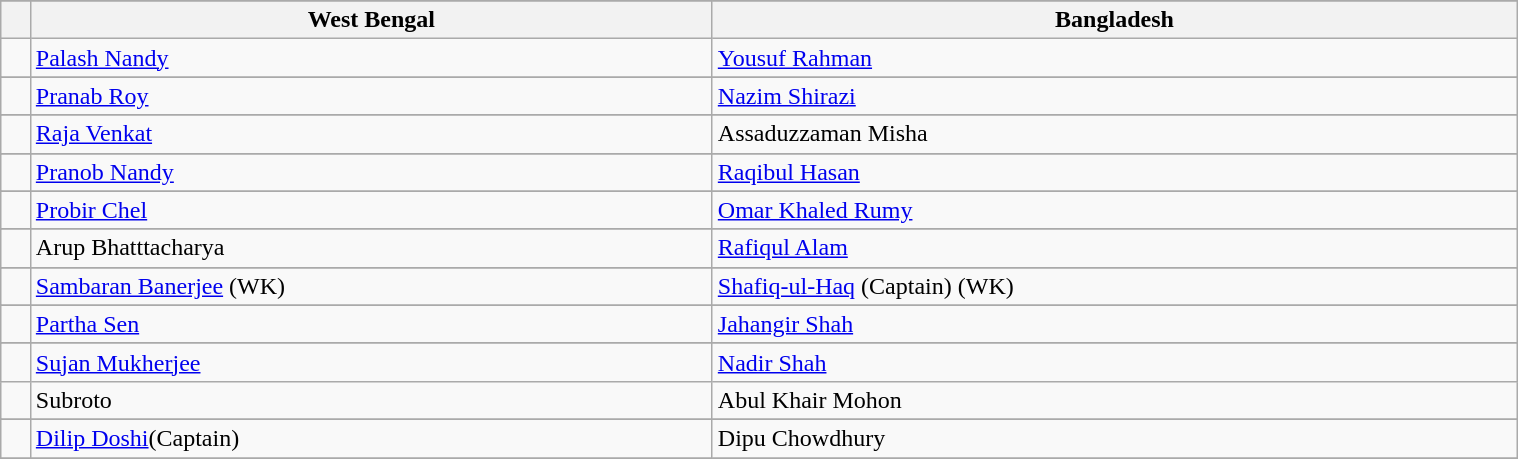<table class="wikitable" style="margin: 1em auto 1em auto" width="80%">
<tr>
</tr>
<tr>
<th style="text-align:left;"></th>
<th>West Bengal</th>
<th>Bangladesh</th>
</tr>
<tr style="text-align:left;">
<td style="text-align:left;"></td>
<td><a href='#'>Palash Nandy</a></td>
<td><a href='#'>Yousuf Rahman</a></td>
</tr>
<tr>
</tr>
<tr style="text-align:left;">
<td style="text-align:left;"></td>
<td><a href='#'>Pranab Roy</a></td>
<td><a href='#'>Nazim Shirazi</a></td>
</tr>
<tr>
</tr>
<tr style="text-align:left;">
<td style="text-align:left;"></td>
<td><a href='#'>Raja Venkat</a></td>
<td>Assaduzzaman Misha</td>
</tr>
<tr>
</tr>
<tr style="text-align:left;">
<td style="text-align:left;"></td>
<td><a href='#'>Pranob Nandy</a></td>
<td><a href='#'>Raqibul Hasan</a></td>
</tr>
<tr>
</tr>
<tr style="text-align:left;">
<td style="text-align:left;"></td>
<td><a href='#'>Probir Chel</a></td>
<td><a href='#'>Omar Khaled Rumy</a></td>
</tr>
<tr>
</tr>
<tr style="text-align:left;">
<td style="text-align:left;"></td>
<td>Arup Bhatttacharya</td>
<td><a href='#'>Rafiqul Alam</a></td>
</tr>
<tr>
</tr>
<tr style="text-align:left;">
<td style="text-align:left;"></td>
<td><a href='#'>Sambaran Banerjee</a> (WK)</td>
<td><a href='#'>Shafiq-ul-Haq</a> (Captain) (WK)</td>
</tr>
<tr>
</tr>
<tr style="text-align:left;">
<td style="text-align:left;"></td>
<td><a href='#'>Partha Sen</a></td>
<td><a href='#'>Jahangir Shah</a></td>
</tr>
<tr>
</tr>
<tr style="text-align:left;">
<td style="text-align:left;"></td>
<td><a href='#'>Sujan Mukherjee</a></td>
<td><a href='#'>Nadir Shah</a></td>
</tr>
<tr style="text-align:left;">
<td style="text-align:left;"></td>
<td>Subroto</td>
<td>Abul Khair Mohon</td>
</tr>
<tr>
</tr>
<tr style="text-align:left;">
<td style="text-align:left;"></td>
<td><a href='#'>Dilip Doshi</a>(Captain)</td>
<td>Dipu Chowdhury</td>
</tr>
<tr>
</tr>
</table>
